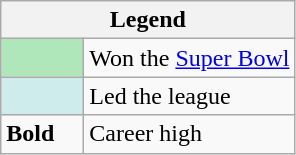<table class="wikitable">
<tr>
<th colspan="2">Legend</th>
</tr>
<tr>
<td style="background:#afe6ba; width:3em;"></td>
<td>Won the <a href='#'>Super Bowl</a></td>
</tr>
<tr>
<td style="background:#cfecec; width:3em;"></td>
<td>Led the league</td>
</tr>
<tr>
<td><strong>Bold</strong></td>
<td>Career high</td>
</tr>
</table>
